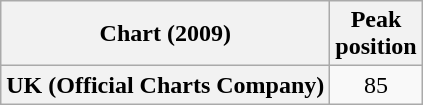<table class="wikitable plainrowheaders">
<tr>
<th scope="col">Chart (2009)</th>
<th scope="col">Peak<br>position</th>
</tr>
<tr>
<th scope="row">UK (Official Charts Company)</th>
<td style="text-align:center;">85</td>
</tr>
</table>
